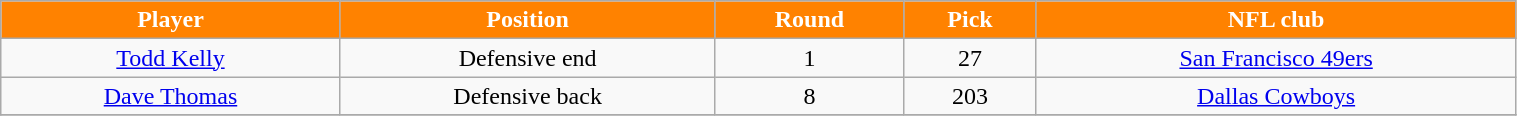<table class="wikitable" width="80%">
<tr align="center"  style="background:#FF8200;color:#FFFFFF;">
<td><strong>Player</strong></td>
<td><strong>Position</strong></td>
<td><strong>Round</strong></td>
<td><strong>Pick</strong></td>
<td><strong>NFL club</strong></td>
</tr>
<tr align="center" bgcolor="">
<td><a href='#'>Todd Kelly</a></td>
<td>Defensive end</td>
<td>1</td>
<td>27</td>
<td><a href='#'>San Francisco 49ers</a></td>
</tr>
<tr align="center" bgcolor="">
<td><a href='#'>Dave Thomas</a></td>
<td>Defensive back</td>
<td>8</td>
<td>203</td>
<td><a href='#'>Dallas Cowboys</a></td>
</tr>
<tr align="center" bgcolor="">
</tr>
</table>
